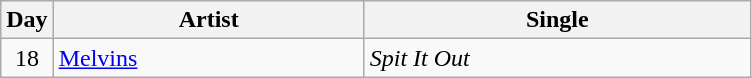<table class="wikitable" border="1">
<tr>
<th>Day</th>
<th width="200">Artist</th>
<th width="250">Single</th>
</tr>
<tr>
<td align="center">18</td>
<td><a href='#'>Melvins</a></td>
<td><em>Spit It Out</em></td>
</tr>
</table>
